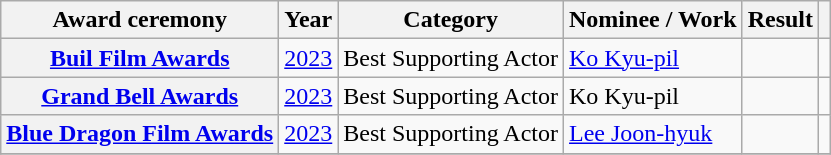<table class="wikitable plainrowheaders sortable">
<tr>
<th scope="col">Award ceremony</th>
<th scope="col">Year</th>
<th scope="col">Category</th>
<th scope="col">Nominee / Work</th>
<th scope="col">Result</th>
<th scope="col" class="unsortable"></th>
</tr>
<tr>
<th scope="row"><a href='#'>Buil Film Awards</a></th>
<td><a href='#'>2023</a></td>
<td>Best Supporting Actor</td>
<td><a href='#'>Ko Kyu-pil</a></td>
<td></td>
<td></td>
</tr>
<tr>
<th scope="row"><a href='#'>Grand Bell Awards</a></th>
<td><a href='#'>2023</a></td>
<td>Best Supporting Actor</td>
<td>Ko Kyu-pil</td>
<td></td>
<td></td>
</tr>
<tr>
<th scope="row"><a href='#'>Blue Dragon Film Awards</a></th>
<td><a href='#'>2023</a></td>
<td>Best Supporting Actor</td>
<td><a href='#'>Lee Joon-hyuk</a></td>
<td></td>
<td></td>
</tr>
<tr>
</tr>
</table>
